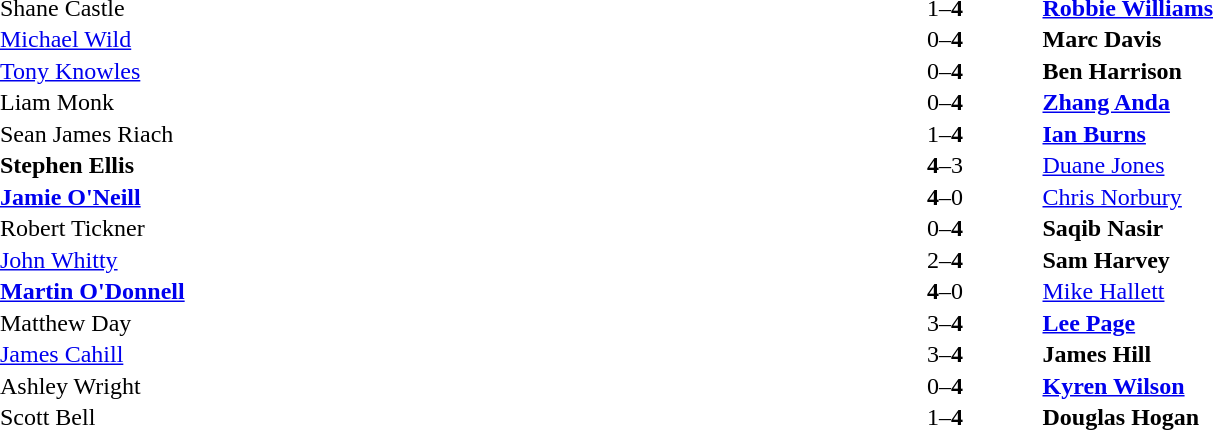<table width="100%" cellspacing="1">
<tr>
<th width=45%></th>
<th width=10%></th>
<th width=45%></th>
</tr>
<tr>
<td> Shane Castle</td>
<td align="center">1–<strong>4</strong></td>
<td> <strong><a href='#'>Robbie Williams</a></strong></td>
</tr>
<tr>
<td> <a href='#'>Michael Wild</a></td>
<td align="center">0–<strong>4</strong></td>
<td> <strong>Marc Davis</strong></td>
</tr>
<tr>
<td> <a href='#'>Tony Knowles</a></td>
<td align="center">0–<strong>4</strong></td>
<td> <strong>Ben Harrison</strong></td>
</tr>
<tr>
<td> Liam Monk</td>
<td align="center">0–<strong>4</strong></td>
<td> <strong><a href='#'>Zhang Anda</a></strong></td>
</tr>
<tr>
<td> Sean James Riach</td>
<td align="center">1–<strong>4</strong></td>
<td> <strong><a href='#'>Ian Burns</a></strong></td>
</tr>
<tr>
<td> <strong>Stephen Ellis</strong></td>
<td align="center"><strong>4</strong>–3</td>
<td> <a href='#'>Duane Jones</a></td>
</tr>
<tr>
<td> <strong><a href='#'>Jamie O'Neill</a></strong></td>
<td align="center"><strong>4</strong>–0</td>
<td> <a href='#'>Chris Norbury</a></td>
</tr>
<tr>
<td> Robert Tickner</td>
<td align="center">0–<strong>4</strong></td>
<td> <strong>Saqib Nasir</strong></td>
</tr>
<tr>
<td> <a href='#'>John Whitty</a></td>
<td align="center">2–<strong>4</strong></td>
<td> <strong>Sam Harvey</strong></td>
</tr>
<tr>
<td> <strong><a href='#'>Martin O'Donnell</a></strong></td>
<td align="center"><strong>4</strong>–0</td>
<td> <a href='#'>Mike Hallett</a></td>
</tr>
<tr>
<td> Matthew Day</td>
<td align="center">3–<strong>4</strong></td>
<td> <strong><a href='#'>Lee Page</a></strong></td>
</tr>
<tr>
<td> <a href='#'>James Cahill</a></td>
<td align="center">3–<strong>4</strong></td>
<td> <strong>James Hill</strong></td>
</tr>
<tr>
<td> Ashley Wright</td>
<td align="center">0–<strong>4</strong></td>
<td> <strong><a href='#'>Kyren Wilson</a></strong></td>
</tr>
<tr>
<td> Scott Bell</td>
<td align="center">1–<strong>4</strong></td>
<td> <strong>Douglas Hogan</strong></td>
</tr>
</table>
